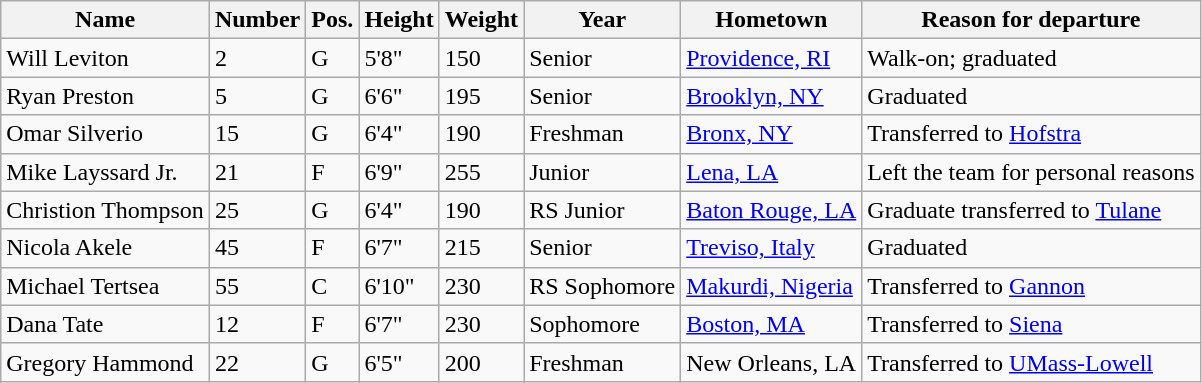<table class="wikitable sortable" border="1">
<tr>
<th>Name</th>
<th>Number</th>
<th>Pos.</th>
<th>Height</th>
<th>Weight</th>
<th>Year</th>
<th>Hometown</th>
<th class="unsortable">Reason for departure</th>
</tr>
<tr>
<td>Will Leviton</td>
<td>2</td>
<td>G</td>
<td>5'8"</td>
<td>150</td>
<td>Senior</td>
<td><a href='#'>Providence, RI</a></td>
<td>Walk-on; graduated</td>
</tr>
<tr>
<td>Ryan Preston</td>
<td>5</td>
<td>G</td>
<td>6'6"</td>
<td>195</td>
<td>Senior</td>
<td><a href='#'>Brooklyn, NY</a></td>
<td>Graduated</td>
</tr>
<tr>
<td>Omar Silverio</td>
<td>15</td>
<td>G</td>
<td>6'4"</td>
<td>190</td>
<td>Freshman</td>
<td><a href='#'>Bronx, NY</a></td>
<td>Transferred to <a href='#'>Hofstra</a></td>
</tr>
<tr>
<td>Mike Layssard Jr.</td>
<td>21</td>
<td>F</td>
<td>6'9"</td>
<td>255</td>
<td>Junior</td>
<td><a href='#'>Lena, LA</a></td>
<td>Left the team for personal reasons</td>
</tr>
<tr>
<td>Christion Thompson</td>
<td>25</td>
<td>G</td>
<td>6'4"</td>
<td>190</td>
<td>RS Junior</td>
<td><a href='#'>Baton Rouge, LA</a></td>
<td>Graduate transferred to <a href='#'>Tulane</a></td>
</tr>
<tr>
<td>Nicola Akele</td>
<td>45</td>
<td>F</td>
<td>6'7"</td>
<td>215</td>
<td>Senior</td>
<td><a href='#'>Treviso, Italy</a></td>
<td>Graduated</td>
</tr>
<tr>
<td>Michael Tertsea</td>
<td>55</td>
<td>C</td>
<td>6'10"</td>
<td>230</td>
<td>RS Sophomore</td>
<td><a href='#'>Makurdi, Nigeria</a></td>
<td>Transferred to <a href='#'>Gannon</a></td>
</tr>
<tr>
<td>Dana Tate</td>
<td>12</td>
<td>F</td>
<td>6'7"</td>
<td>230</td>
<td>Sophomore</td>
<td><a href='#'>Boston, MA</a></td>
<td>Transferred to <a href='#'>Siena</a></td>
</tr>
<tr>
<td>Gregory Hammond</td>
<td>22</td>
<td>G</td>
<td>6'5"</td>
<td>200</td>
<td>Freshman</td>
<td>New Orleans, LA</td>
<td>Transferred to <a href='#'>UMass-Lowell</a></td>
</tr>
</table>
